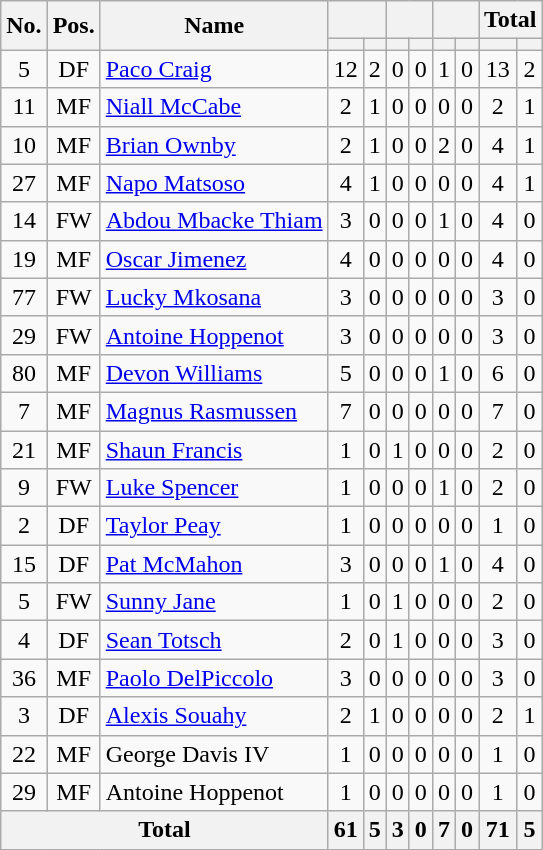<table class="wikitable sortable" style="text-align: center;">
<tr>
<th rowspan="2">No.</th>
<th rowspan="2">Pos.</th>
<th rowspan="2">Name</th>
<th colspan="2"></th>
<th colspan="2"></th>
<th colspan="2"></th>
<th colspan="2">Total</th>
</tr>
<tr>
<th></th>
<th></th>
<th></th>
<th></th>
<th></th>
<th></th>
<th></th>
<th></th>
</tr>
<tr>
<td>5</td>
<td>DF</td>
<td align=left> <a href='#'>Paco Craig</a></td>
<td>12</td>
<td>2</td>
<td>0</td>
<td>0</td>
<td>1</td>
<td>0</td>
<td>13</td>
<td>2</td>
</tr>
<tr>
<td>11</td>
<td>MF</td>
<td align=left> <a href='#'>Niall McCabe</a></td>
<td>2</td>
<td>1</td>
<td>0</td>
<td>0</td>
<td>0</td>
<td>0</td>
<td>2</td>
<td>1</td>
</tr>
<tr>
<td>10</td>
<td>MF</td>
<td align=left> <a href='#'>Brian Ownby</a></td>
<td>2</td>
<td>1</td>
<td>0</td>
<td>0</td>
<td>2</td>
<td>0</td>
<td>4</td>
<td>1</td>
</tr>
<tr>
<td>27</td>
<td>MF</td>
<td align=left> <a href='#'>Napo Matsoso</a></td>
<td>4</td>
<td>1</td>
<td>0</td>
<td>0</td>
<td>0</td>
<td>0</td>
<td>4</td>
<td>1</td>
</tr>
<tr>
<td>14</td>
<td>FW</td>
<td align=left> <a href='#'>Abdou Mbacke Thiam</a></td>
<td>3</td>
<td>0</td>
<td>0</td>
<td>0</td>
<td>1</td>
<td>0</td>
<td>4</td>
<td>0</td>
</tr>
<tr>
<td>19</td>
<td>MF</td>
<td align=left> <a href='#'>Oscar Jimenez</a></td>
<td>4</td>
<td>0</td>
<td>0</td>
<td>0</td>
<td>0</td>
<td>0</td>
<td>4</td>
<td>0</td>
</tr>
<tr>
<td>77</td>
<td>FW</td>
<td align=left> <a href='#'>Lucky Mkosana</a></td>
<td>3</td>
<td>0</td>
<td>0</td>
<td>0</td>
<td>0</td>
<td>0</td>
<td>3</td>
<td>0</td>
</tr>
<tr>
<td>29</td>
<td>FW</td>
<td align=left> <a href='#'>Antoine Hoppenot</a></td>
<td>3</td>
<td>0</td>
<td>0</td>
<td>0</td>
<td>0</td>
<td>0</td>
<td>3</td>
<td>0</td>
</tr>
<tr>
<td>80</td>
<td>MF</td>
<td align=left> <a href='#'>Devon Williams</a></td>
<td>5</td>
<td>0</td>
<td>0</td>
<td>0</td>
<td>1</td>
<td>0</td>
<td>6</td>
<td>0</td>
</tr>
<tr>
<td>7</td>
<td>MF</td>
<td align=left> <a href='#'>Magnus Rasmussen</a></td>
<td>7</td>
<td>0</td>
<td>0</td>
<td>0</td>
<td>0</td>
<td>0</td>
<td>7</td>
<td>0</td>
</tr>
<tr>
<td>21</td>
<td>MF</td>
<td align=left> <a href='#'>Shaun Francis</a></td>
<td>1</td>
<td>0</td>
<td>1</td>
<td>0</td>
<td>0</td>
<td>0</td>
<td>2</td>
<td>0</td>
</tr>
<tr>
<td>9</td>
<td>FW</td>
<td align=left> <a href='#'>Luke Spencer</a></td>
<td>1</td>
<td>0</td>
<td>0</td>
<td>0</td>
<td>1</td>
<td>0</td>
<td>2</td>
<td>0</td>
</tr>
<tr>
<td>2</td>
<td>DF</td>
<td align=left> <a href='#'>Taylor Peay</a></td>
<td>1</td>
<td>0</td>
<td>0</td>
<td>0</td>
<td>0</td>
<td>0</td>
<td>1</td>
<td>0</td>
</tr>
<tr>
<td>15</td>
<td>DF</td>
<td align=left><a href='#'>Pat McMahon</a></td>
<td>3</td>
<td>0</td>
<td>0</td>
<td>0</td>
<td>1</td>
<td>0</td>
<td>4</td>
<td>0</td>
</tr>
<tr>
<td>5</td>
<td>FW</td>
<td align=left> <a href='#'>Sunny Jane</a></td>
<td>1</td>
<td>0</td>
<td>1</td>
<td>0</td>
<td>0</td>
<td>0</td>
<td>2</td>
<td>0</td>
</tr>
<tr>
<td>4</td>
<td>DF</td>
<td align=left> <a href='#'>Sean Totsch</a></td>
<td>2</td>
<td>0</td>
<td>1</td>
<td>0</td>
<td>0</td>
<td>0</td>
<td>3</td>
<td>0</td>
</tr>
<tr>
<td>36</td>
<td>MF</td>
<td align=left> <a href='#'>Paolo DelPiccolo</a></td>
<td>3</td>
<td>0</td>
<td>0</td>
<td>0</td>
<td>0</td>
<td>0</td>
<td>3</td>
<td>0</td>
</tr>
<tr>
<td>3</td>
<td>DF</td>
<td align=left> <a href='#'>Alexis Souahy</a></td>
<td>2</td>
<td>1</td>
<td>0</td>
<td>0</td>
<td>0</td>
<td>0</td>
<td>2</td>
<td>1</td>
</tr>
<tr>
<td>22</td>
<td>MF</td>
<td align=left> George Davis IV</td>
<td>1</td>
<td>0</td>
<td>0</td>
<td>0</td>
<td>0</td>
<td>0</td>
<td>1</td>
<td>0</td>
</tr>
<tr>
<td>29</td>
<td>MF</td>
<td align=left> Antoine Hoppenot</td>
<td>1</td>
<td>0</td>
<td>0</td>
<td>0</td>
<td>0</td>
<td>0</td>
<td>1</td>
<td>0</td>
</tr>
<tr>
<th colspan="3">Total</th>
<th>61</th>
<th>5</th>
<th>3</th>
<th>0</th>
<th>7</th>
<th>0</th>
<th>71</th>
<th>5</th>
</tr>
</table>
